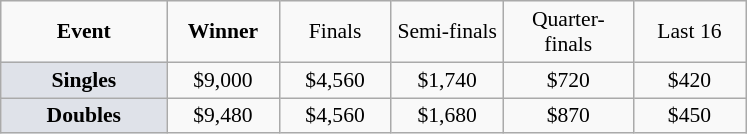<table class="wikitable" style="font-size:90%; text-align:center">
<tr>
<td width="104px"><strong>Event</strong></td>
<td width="68px"><strong>Winner</strong></td>
<td width="68px">Finals</td>
<td width="68px">Semi-finals</td>
<td width="80px">Quarter-finals</td>
<td width="68px">Last 16</td>
</tr>
<tr>
<td bgcolor="#dfe2e9"><strong>Singles</strong></td>
<td>$9,000</td>
<td>$4,560</td>
<td>$1,740</td>
<td>$720</td>
<td>$420</td>
</tr>
<tr>
<td bgcolor="#dfe2e9"><strong>Doubles</strong></td>
<td>$9,480</td>
<td>$4,560</td>
<td>$1,680</td>
<td>$870</td>
<td>$450</td>
</tr>
</table>
